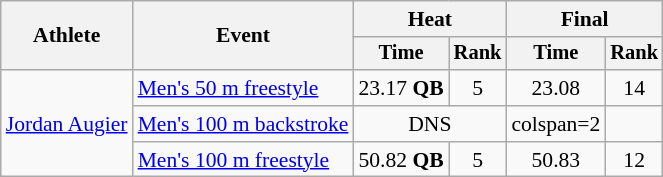<table class="wikitable" style="font-size:90%">
<tr>
<th rowspan="2">Athlete</th>
<th rowspan="2">Event</th>
<th colspan="2">Heat</th>
<th colspan="2">Final</th>
</tr>
<tr style="font-size:95%">
<th>Time</th>
<th>Rank</th>
<th>Time</th>
<th>Rank</th>
</tr>
<tr align=center>
<td align=left rowspan=3><a href='#'>Jordan Augier</a></td>
<td align=left><a href='#'>Men's 50 m freestyle</a></td>
<td>23.17 <strong>QB</strong></td>
<td>5</td>
<td>23.08</td>
<td>14</td>
</tr>
<tr align=center>
<td align=left><a href='#'>Men's 100 m backstroke</a></td>
<td colspan=2>DNS</td>
<td>colspan=2 </td>
</tr>
<tr align=center>
<td align=left><a href='#'>Men's 100 m freestyle</a></td>
<td>50.82 <strong>QB</strong></td>
<td>5</td>
<td>50.83</td>
<td>12</td>
</tr>
</table>
